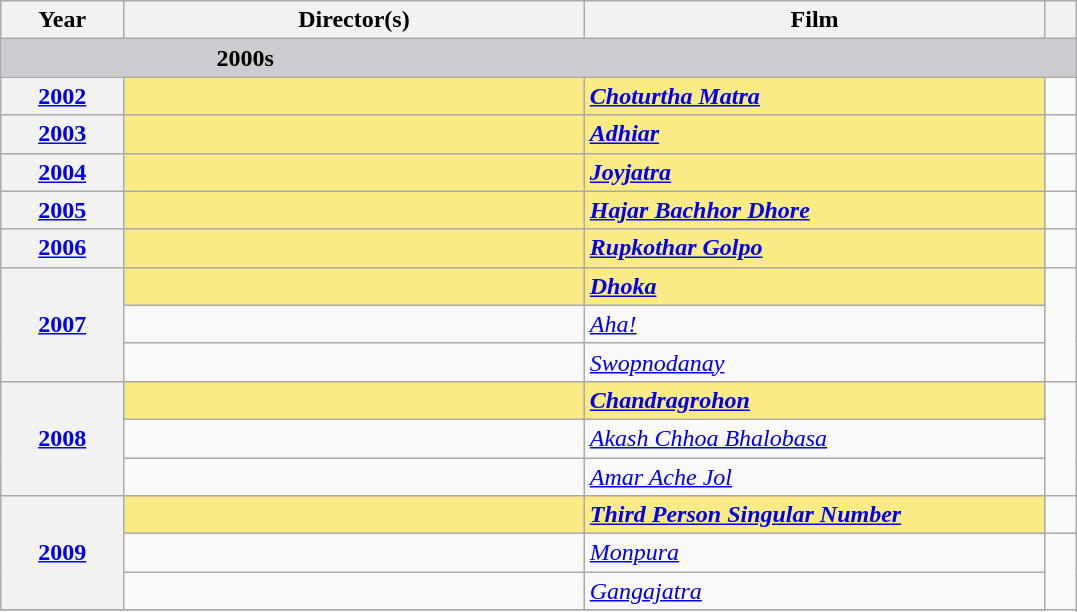<table class="wikitable sortable">
<tr>
<th scope="col" style="width:8%;">Year</th>
<th scope="col" style="width:30%;">Director(s)</th>
<th scope="col" style="width:30%;">Film</th>
<th scope="col" style="width:2%;" class="unsortable"></th>
</tr>
<tr>
<td colspan=5 data-sort-value="ω" style="background-color:#CACCD0; font-weight:bold; padding-left:20%">2000s</td>
</tr>
<tr>
<th scope="row" rowspan=1 style="text-align:center;"><a href='#'>2002</a><br></th>
<td style="background:#FAEB86;"><strong></strong></td>
<td style="background:#FAEB86;"><strong><em><a href='#'>Choturtha Matra</a></em></strong></td>
<td rowspan="1"></td>
</tr>
<tr>
<th scope="row" rowspan=1 style="text-align:center;"><a href='#'>2003</a><br></th>
<td style="background:#FAEB86;"><strong></strong></td>
<td style="background:#FAEB86;"><strong><em><a href='#'>Adhiar</a></em></strong> </td>
<td rowspan="1"></td>
</tr>
<tr>
<th scope="row" rowspan=1 style="text-align:center;"><a href='#'>2004</a><br></th>
<td style="background:#FAEB86;"><strong></strong></td>
<td style="background:#FAEB86;"><strong><em><a href='#'>Joyjatra</a></em></strong></td>
<td rowspan="1"></td>
</tr>
<tr>
<th scope="row" rowspan=1 style="text-align:center;"><a href='#'>2005</a><br></th>
<td style="background:#FAEB86;"><strong></strong></td>
<td style="background:#FAEB86;"><strong><em><a href='#'>Hajar Bachhor Dhore</a></em></strong> </td>
<td rowspan="1"></td>
</tr>
<tr>
<th scope="row" rowspan=1 style="text-align:center;"><a href='#'>2006</a><br></th>
<td style="background:#FAEB86;"><strong></strong></td>
<td style="background:#FAEB86;"><strong><em><a href='#'>Rupkothar Golpo</a></em></strong></td>
<td rowspan="1"></td>
</tr>
<tr>
<th scope="row" rowspan=3 style="text-align:center;"><a href='#'>2007</a><br></th>
<td style="background:#FAEB86;"><strong></strong></td>
<td style="background:#FAEB86;"><strong><em><a href='#'>Dhoka</a></em></strong></td>
<td rowspan="3"></td>
</tr>
<tr>
<td></td>
<td><em><a href='#'>Aha!</a></em></td>
</tr>
<tr>
<td></td>
<td><em><a href='#'>Swopnodanay</a></em> </td>
</tr>
<tr>
<th scope="row" rowspan=3 style="text-align:center;"><a href='#'>2008</a><br></th>
<td style="background:#FAEB86;"><strong></strong></td>
<td style="background:#FAEB86;"><strong><em><a href='#'>Chandragrohon</a></em></strong> </td>
<td rowspan="3"></td>
</tr>
<tr>
<td></td>
<td><em><a href='#'>Akash Chhoa Bhalobasa</a></em></td>
</tr>
<tr>
<td></td>
<td><em><a href='#'>Amar Ache Jol</a></em></td>
</tr>
<tr>
<th scope="row" rowspan=3 style="text-align:center;"><a href='#'>2009</a><br></th>
<td style="background:#FAEB86;"><strong></strong></td>
<td style="background:#FAEB86;"><strong><em><a href='#'>Third Person Singular Number</a></em></strong> </td>
<td></td>
</tr>
<tr>
<td></td>
<td><em><a href='#'>Monpura</a></em></td>
</tr>
<tr>
<td></td>
<td><em><a href='#'>Gangajatra</a></em></td>
</tr>
<tr>
</tr>
</table>
